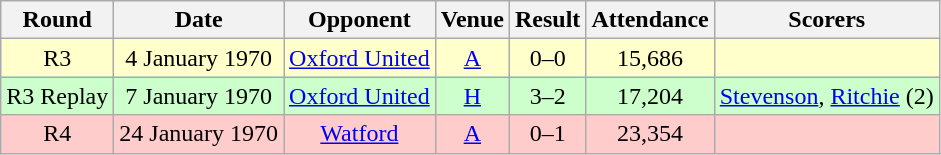<table class="wikitable" style="font-size:100%; text-align:center">
<tr>
<th>Round</th>
<th>Date</th>
<th>Opponent</th>
<th>Venue</th>
<th>Result</th>
<th>Attendance</th>
<th>Scorers</th>
</tr>
<tr style="background-color: #FFFFCC;">
<td>R3</td>
<td>4 January 1970</td>
<td><a href='#'>Oxford United</a></td>
<td><a href='#'>A</a></td>
<td>0–0</td>
<td>15,686</td>
<td></td>
</tr>
<tr style="background-color: #CCFFCC;">
<td>R3 Replay</td>
<td>7 January 1970</td>
<td><a href='#'>Oxford United</a></td>
<td><a href='#'>H</a></td>
<td>3–2</td>
<td>17,204</td>
<td><a href='#'>Stevenson</a>, <a href='#'>Ritchie</a> (2)</td>
</tr>
<tr style="background-color: #FFCCCC;">
<td>R4</td>
<td>24 January 1970</td>
<td><a href='#'>Watford</a></td>
<td><a href='#'>A</a></td>
<td>0–1</td>
<td>23,354</td>
<td></td>
</tr>
</table>
